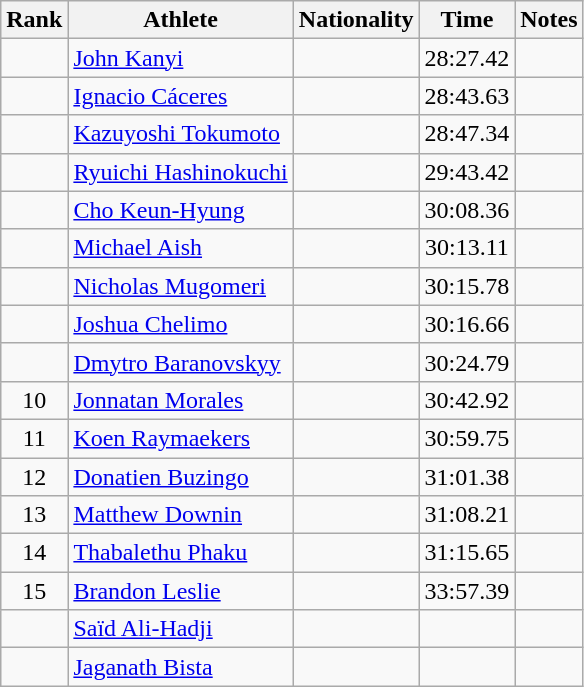<table class="wikitable sortable" style="text-align:center">
<tr>
<th>Rank</th>
<th>Athlete</th>
<th>Nationality</th>
<th>Time</th>
<th>Notes</th>
</tr>
<tr>
<td></td>
<td align=left><a href='#'>John Kanyi</a></td>
<td align=left></td>
<td>28:27.42</td>
<td></td>
</tr>
<tr>
<td></td>
<td align=left><a href='#'>Ignacio Cáceres</a></td>
<td align=left></td>
<td>28:43.63</td>
<td></td>
</tr>
<tr>
<td></td>
<td align=left><a href='#'>Kazuyoshi Tokumoto</a></td>
<td align=left></td>
<td>28:47.34</td>
<td></td>
</tr>
<tr>
<td></td>
<td align=left><a href='#'>Ryuichi Hashinokuchi</a></td>
<td align=left></td>
<td>29:43.42</td>
<td></td>
</tr>
<tr>
<td></td>
<td align=left><a href='#'>Cho Keun-Hyung</a></td>
<td align=left></td>
<td>30:08.36</td>
<td></td>
</tr>
<tr>
<td></td>
<td align=left><a href='#'>Michael Aish</a></td>
<td align=left></td>
<td>30:13.11</td>
<td></td>
</tr>
<tr>
<td></td>
<td align=left><a href='#'>Nicholas Mugomeri</a></td>
<td align=left></td>
<td>30:15.78</td>
<td></td>
</tr>
<tr>
<td></td>
<td align=left><a href='#'>Joshua Chelimo</a></td>
<td align=left></td>
<td>30:16.66</td>
<td></td>
</tr>
<tr>
<td></td>
<td align=left><a href='#'>Dmytro Baranovskyy</a></td>
<td align=left></td>
<td>30:24.79</td>
<td></td>
</tr>
<tr>
<td>10</td>
<td align=left><a href='#'>Jonnatan Morales</a></td>
<td align=left></td>
<td>30:42.92</td>
<td></td>
</tr>
<tr>
<td>11</td>
<td align=left><a href='#'>Koen Raymaekers</a></td>
<td align=left></td>
<td>30:59.75</td>
<td></td>
</tr>
<tr>
<td>12</td>
<td align=left><a href='#'>Donatien Buzingo</a></td>
<td align=left></td>
<td>31:01.38</td>
<td></td>
</tr>
<tr>
<td>13</td>
<td align=left><a href='#'>Matthew Downin</a></td>
<td align=left></td>
<td>31:08.21</td>
<td></td>
</tr>
<tr>
<td>14</td>
<td align=left><a href='#'>Thabalethu Phaku</a></td>
<td align=left></td>
<td>31:15.65</td>
<td></td>
</tr>
<tr>
<td>15</td>
<td align=left><a href='#'>Brandon Leslie</a></td>
<td align=left></td>
<td>33:57.39</td>
<td></td>
</tr>
<tr>
<td></td>
<td align=left><a href='#'>Saïd Ali-Hadji</a></td>
<td align=left></td>
<td></td>
<td></td>
</tr>
<tr>
<td></td>
<td align=left><a href='#'>Jaganath Bista</a></td>
<td align=left></td>
<td></td>
<td></td>
</tr>
</table>
